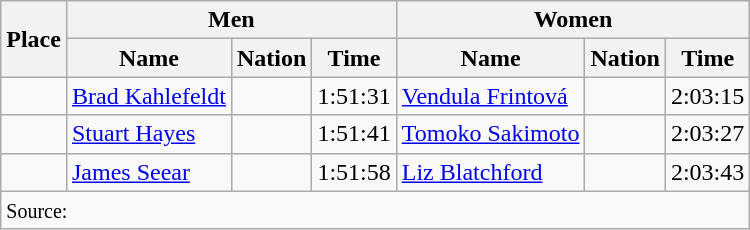<table class="wikitable">
<tr>
<th rowspan="2">Place</th>
<th colspan="3">Men</th>
<th colspan="3">Women</th>
</tr>
<tr>
<th>Name</th>
<th>Nation</th>
<th>Time</th>
<th>Name</th>
<th>Nation</th>
<th>Time</th>
</tr>
<tr>
<td align="center"></td>
<td><a href='#'>Brad Kahlefeldt</a></td>
<td></td>
<td>1:51:31</td>
<td><a href='#'>Vendula Frintová</a></td>
<td></td>
<td>2:03:15</td>
</tr>
<tr>
<td align="center"></td>
<td><a href='#'>Stuart Hayes</a></td>
<td></td>
<td>1:51:41</td>
<td><a href='#'>Tomoko Sakimoto</a></td>
<td></td>
<td>2:03:27</td>
</tr>
<tr>
<td align="center"></td>
<td><a href='#'>James Seear</a></td>
<td></td>
<td>1:51:58</td>
<td><a href='#'>Liz Blatchford</a></td>
<td></td>
<td>2:03:43</td>
</tr>
<tr>
<td colspan="7"><small>Source:</small></td>
</tr>
</table>
